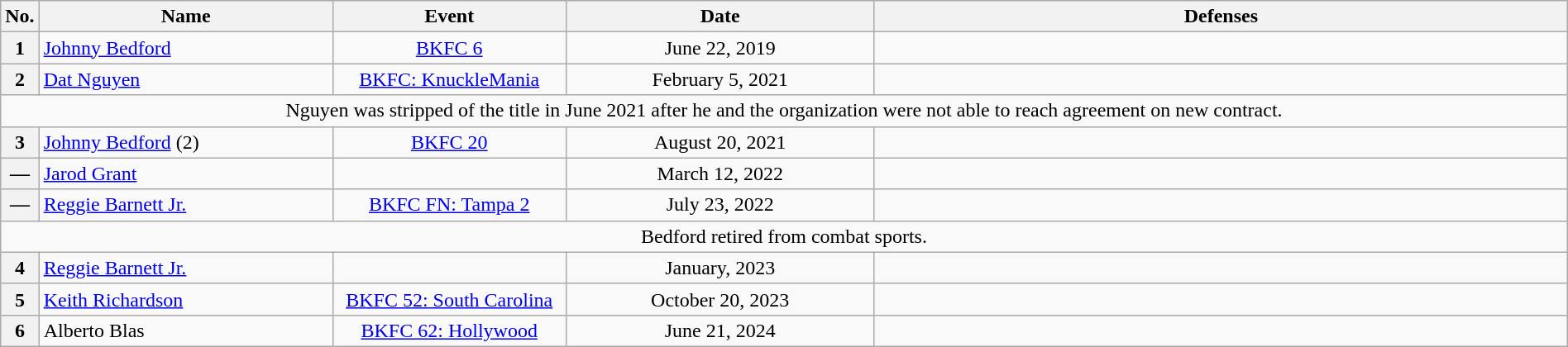<table class="wikitable" width=100%>
<tr>
<th width=1%>No.</th>
<th width=19%>Name</th>
<th width=15%>Event</th>
<th width=20%>Date</th>
<th width=45%>Defenses</th>
</tr>
<tr>
<th>1</th>
<td align=left> <a href='#'>Johnny Bedford</a> <br></td>
<td align=center><a href='#'>BKFC 6</a><br></td>
<td align=center>June 22, 2019</td>
<td></td>
</tr>
<tr>
<th>2</th>
<td align=left> <a href='#'>Dat Nguyen</a></td>
<td align=center><a href='#'>BKFC: KnuckleMania</a><br></td>
<td align=center>February 5, 2021</td>
<td></td>
</tr>
<tr>
<td colspan=5 align=center>Nguyen was stripped of the title in June 2021 after he and the organization were not able to reach agreement on new contract.</td>
</tr>
<tr>
<th>3</th>
<td align=left> <a href='#'>Johnny Bedford</a> (2) <br></td>
<td align=center><a href='#'>BKFC 20</a><br></td>
<td align=center>August 20, 2021</td>
<td></td>
</tr>
<tr>
<th>—</th>
<td align=left> <a href='#'>Jarod Grant</a> <br></td>
<td align=center><br></td>
<td align=center>March 12, 2022</td>
<td></td>
</tr>
<tr>
<th>—</th>
<td align=left> <a href='#'>Reggie Barnett Jr.</a> <br></td>
<td align=center><a href='#'>BKFC FN: Tampa 2</a><br></td>
<td align=center>July 23, 2022</td>
<td></td>
</tr>
<tr>
<td colspan=5 align=center>Bedford retired from combat sports.</td>
</tr>
<tr>
<th>4</th>
<td align=left> <a href='#'>Reggie Barnett Jr.</a> <br></td>
<td align=center></td>
<td align=center>January, 2023</td>
<td></td>
</tr>
<tr>
<th>5</th>
<td align=left> <a href='#'>Keith Richardson</a></td>
<td align=center><a href='#'>BKFC 52: South Carolina</a><br></td>
<td align=center>October 20, 2023</td>
</tr>
<tr>
<th>6</th>
<td align=left> Alberto Blas</td>
<td align=center><a href='#'>BKFC 62: Hollywood</a><br></td>
<td align=center>June 21, 2024</td>
<td></td>
</tr>
</table>
